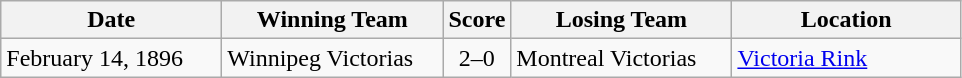<table class="wikitable">
<tr>
<th width="140">Date</th>
<th width="140">Winning Team</th>
<th width="5">Score</th>
<th width="140">Losing Team</th>
<th width="145">Location</th>
</tr>
<tr>
<td>February 14, 1896</td>
<td>Winnipeg Victorias</td>
<td align="center">2–0</td>
<td>Montreal Victorias</td>
<td><a href='#'>Victoria Rink</a></td>
</tr>
</table>
